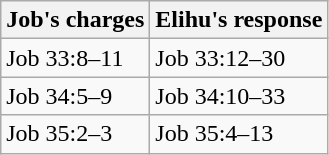<table class=wikitable>
<tr>
<th>Job's charges</th>
<th>Elihu's response</th>
</tr>
<tr>
<td>Job 33:8–11</td>
<td>Job 33:12–30</td>
</tr>
<tr>
<td>Job 34:5–9</td>
<td>Job 34:10–33</td>
</tr>
<tr>
<td>Job 35:2–3</td>
<td>Job 35:4–13</td>
</tr>
</table>
